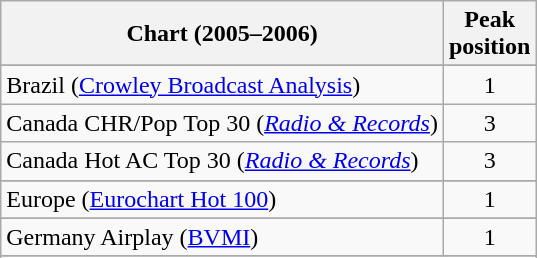<table class="wikitable sortable">
<tr>
<th>Chart (2005–2006)</th>
<th>Peak<br>position</th>
</tr>
<tr>
</tr>
<tr>
</tr>
<tr>
</tr>
<tr>
</tr>
<tr>
<td>Brazil (<a href='#'>Crowley Broadcast Analysis</a>)</td>
<td align="center">1</td>
</tr>
<tr>
<td>Canada CHR/Pop Top 30 (<em><a href='#'>Radio & Records</a></em>)</td>
<td align="center">3</td>
</tr>
<tr>
<td>Canada Hot AC Top 30 (<em><a href='#'>Radio & Records</a></em>)</td>
<td align="center">3</td>
</tr>
<tr>
</tr>
<tr>
</tr>
<tr>
<td>Europe (<a href='#'>Eurochart Hot 100</a>)</td>
<td align="center">1</td>
</tr>
<tr>
</tr>
<tr>
</tr>
<tr>
<td>Germany Airplay (<a href='#'>BVMI</a>)</td>
<td align="center">1</td>
</tr>
<tr>
</tr>
<tr>
</tr>
<tr>
</tr>
<tr>
</tr>
<tr>
</tr>
<tr>
</tr>
<tr>
</tr>
<tr>
</tr>
<tr>
</tr>
<tr>
</tr>
<tr>
</tr>
<tr>
</tr>
<tr>
</tr>
<tr>
</tr>
<tr>
</tr>
<tr>
</tr>
</table>
